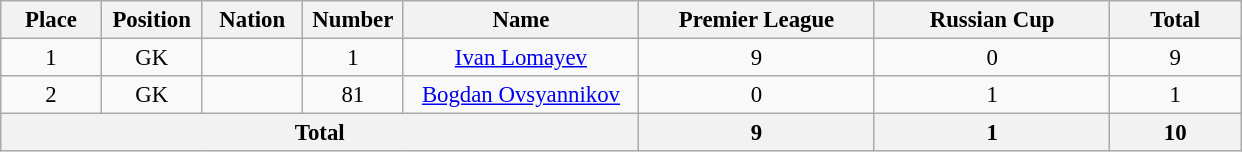<table class="wikitable" style="font-size: 95%; text-align: center;">
<tr>
<th width=60>Place</th>
<th width=60>Position</th>
<th width=60>Nation</th>
<th width=60>Number</th>
<th width=150>Name</th>
<th width=150>Premier League</th>
<th width=150>Russian Cup</th>
<th width=80>Total</th>
</tr>
<tr>
<td>1</td>
<td>GK</td>
<td></td>
<td>1</td>
<td><a href='#'>Ivan Lomayev</a></td>
<td>9</td>
<td>0</td>
<td>9</td>
</tr>
<tr>
<td>2</td>
<td>GK</td>
<td></td>
<td>81</td>
<td><a href='#'>Bogdan Ovsyannikov</a></td>
<td>0</td>
<td>1</td>
<td>1</td>
</tr>
<tr>
<th colspan=5>Total</th>
<th>9</th>
<th>1</th>
<th>10</th>
</tr>
</table>
